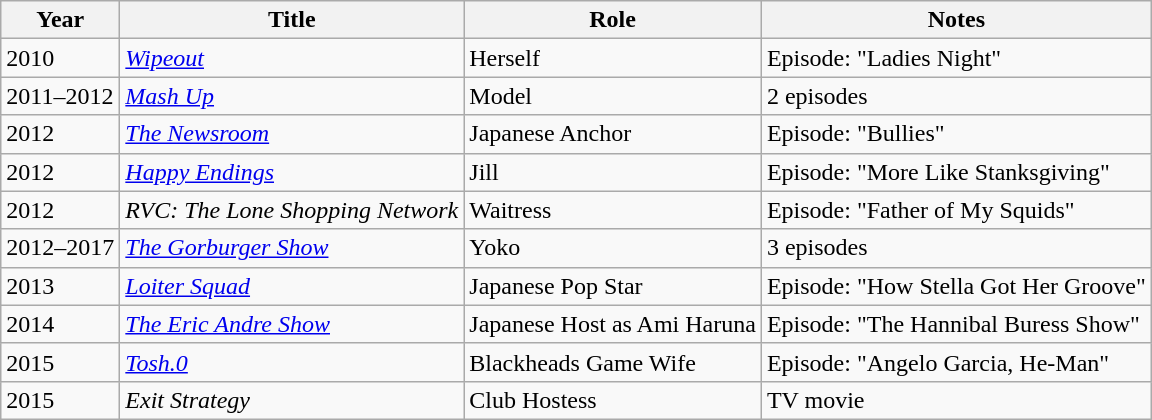<table class = "wikitable sortable">
<tr>
<th>Year</th>
<th>Title</th>
<th>Role</th>
<th>Notes</th>
</tr>
<tr>
<td>2010</td>
<td><em><a href='#'>Wipeout</a></em></td>
<td>Herself</td>
<td>Episode: "Ladies Night"</td>
</tr>
<tr>
<td>2011–2012</td>
<td><em><a href='#'>Mash Up</a></em></td>
<td>Model</td>
<td>2 episodes</td>
</tr>
<tr>
<td>2012</td>
<td><em><a href='#'>The Newsroom</a></em></td>
<td>Japanese Anchor</td>
<td>Episode: "Bullies"</td>
</tr>
<tr>
<td>2012</td>
<td><em><a href='#'>Happy Endings</a></em></td>
<td>Jill</td>
<td>Episode: "More Like Stanksgiving"</td>
</tr>
<tr>
<td>2012</td>
<td><em>RVC: The Lone Shopping Network</em></td>
<td>Waitress</td>
<td>Episode: "Father of My Squids"</td>
</tr>
<tr>
<td>2012–2017</td>
<td><em><a href='#'>The Gorburger Show</a></em></td>
<td>Yoko</td>
<td>3 episodes</td>
</tr>
<tr>
<td>2013</td>
<td><em><a href='#'>Loiter Squad</a></em></td>
<td>Japanese Pop Star</td>
<td>Episode: "How Stella Got Her Groove"</td>
</tr>
<tr>
<td>2014</td>
<td><em><a href='#'>The Eric Andre Show</a></em></td>
<td>Japanese Host as Ami Haruna</td>
<td>Episode: "The Hannibal Buress Show"</td>
</tr>
<tr>
<td>2015</td>
<td><em><a href='#'>Tosh.0</a></em></td>
<td>Blackheads Game Wife</td>
<td>Episode: "Angelo Garcia, He-Man"</td>
</tr>
<tr>
<td>2015</td>
<td><em>Exit Strategy</em></td>
<td>Club Hostess</td>
<td>TV movie</td>
</tr>
</table>
